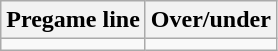<table class="wikitable">
<tr align="center">
<th style=>Pregame line</th>
<th style=>Over/under</th>
</tr>
<tr align="center">
<td></td>
<td></td>
</tr>
</table>
